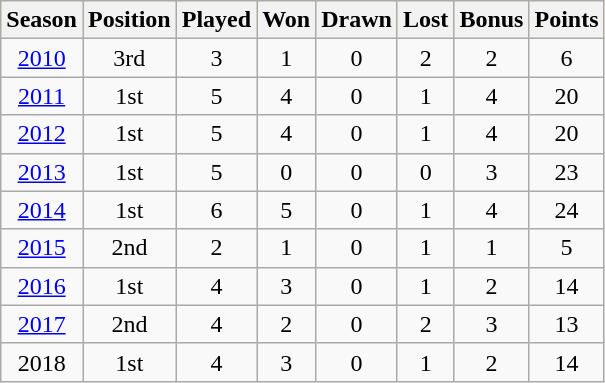<table class="wikitable" style="text-align:center">
<tr style="background:#ff9;">
<th>Season</th>
<th>Position</th>
<th>Played</th>
<th>Won</th>
<th>Drawn</th>
<th>Lost</th>
<th>Bonus</th>
<th>Points</th>
</tr>
<tr>
<td><a href='#'>2010</a></td>
<td>3rd</td>
<td>3</td>
<td>1</td>
<td>0</td>
<td>2</td>
<td>2</td>
<td>6</td>
</tr>
<tr>
<td><a href='#'>2011</a></td>
<td>1st</td>
<td>5</td>
<td>4</td>
<td>0</td>
<td>1</td>
<td>4</td>
<td>20</td>
</tr>
<tr>
<td><a href='#'>2012</a></td>
<td>1st</td>
<td>5</td>
<td>4</td>
<td>0</td>
<td>1</td>
<td>4</td>
<td>20</td>
</tr>
<tr>
<td><a href='#'>2013</a></td>
<td>1st</td>
<td>5</td>
<td>0</td>
<td>0</td>
<td>0</td>
<td>3</td>
<td>23</td>
</tr>
<tr>
<td><a href='#'>2014</a></td>
<td>1st</td>
<td>6</td>
<td>5</td>
<td>0</td>
<td>1</td>
<td>4</td>
<td>24</td>
</tr>
<tr>
<td><a href='#'>2015</a></td>
<td>2nd</td>
<td>2</td>
<td>1</td>
<td>0</td>
<td>1</td>
<td>1</td>
<td>5</td>
</tr>
<tr>
<td><a href='#'>2016</a></td>
<td>1st</td>
<td>4</td>
<td>3</td>
<td>0</td>
<td>1</td>
<td>2</td>
<td>14</td>
</tr>
<tr>
<td><a href='#'>2017</a></td>
<td>2nd</td>
<td>4</td>
<td>2</td>
<td>0</td>
<td>2</td>
<td>3</td>
<td>13</td>
</tr>
<tr>
<td>2018</td>
<td>1st</td>
<td>4</td>
<td>3</td>
<td>0</td>
<td>1</td>
<td>2</td>
<td>14</td>
</tr>
</table>
